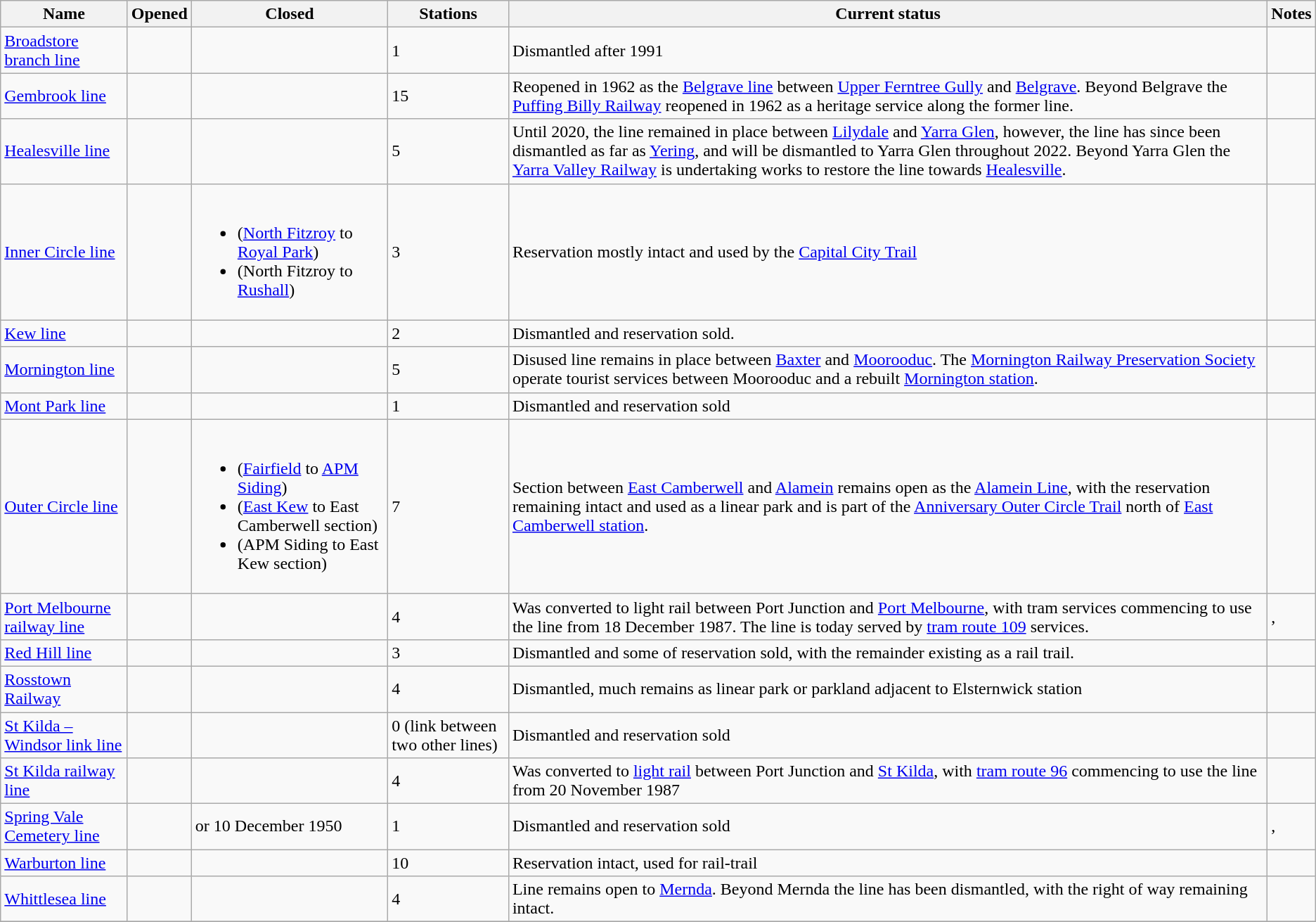<table class="wikitable sortable">
<tr>
<th>Name</th>
<th>Opened</th>
<th>Closed</th>
<th>Stations</th>
<th>Current status</th>
<th>Notes</th>
</tr>
<tr>
<td><a href='#'>Broadstore branch line</a></td>
<td></td>
<td></td>
<td>1</td>
<td>Dismantled after 1991</td>
<td></td>
</tr>
<tr>
<td><a href='#'>Gembrook line</a></td>
<td></td>
<td></td>
<td>15</td>
<td>Reopened in 1962 as the <a href='#'>Belgrave line</a> between <a href='#'>Upper Ferntree Gully</a> and <a href='#'>Belgrave</a>. Beyond Belgrave the <a href='#'>Puffing Billy Railway</a> reopened in 1962 as a heritage service along the former line.</td>
<td></td>
</tr>
<tr>
<td><a href='#'>Healesville line</a></td>
<td></td>
<td></td>
<td>5</td>
<td>Until 2020, the line remained in place between <a href='#'>Lilydale</a> and <a href='#'>Yarra Glen</a>, however, the line has since been dismantled as far as <a href='#'>Yering</a>, and will be dismantled to Yarra Glen throughout 2022. Beyond Yarra Glen the <a href='#'>Yarra Valley Railway</a> is undertaking works to restore the line towards <a href='#'>Healesville</a>.</td>
<td></td>
</tr>
<tr>
<td><a href='#'>Inner Circle line</a></td>
<td></td>
<td><br><ul><li> (<a href='#'>North Fitzroy</a> to <a href='#'>Royal Park</a>)</li><li> (North Fitzroy to <a href='#'>Rushall</a>)</li></ul></td>
<td>3</td>
<td>Reservation mostly intact and used by the <a href='#'>Capital City Trail</a></td>
<td></td>
</tr>
<tr>
<td><a href='#'>Kew line</a></td>
<td></td>
<td></td>
<td>2</td>
<td>Dismantled and reservation sold.</td>
<td></td>
</tr>
<tr>
<td><a href='#'>Mornington line</a></td>
<td></td>
<td></td>
<td>5</td>
<td>Disused line remains in place between <a href='#'>Baxter</a> and <a href='#'>Moorooduc</a>. The <a href='#'>Mornington Railway Preservation Society</a> operate tourist services between Moorooduc and a rebuilt <a href='#'>Mornington station</a>.</td>
<td></td>
</tr>
<tr>
<td><a href='#'>Mont Park line</a></td>
<td></td>
<td></td>
<td>1</td>
<td>Dismantled and reservation sold</td>
<td></td>
</tr>
<tr>
<td><a href='#'>Outer Circle line</a></td>
<td></td>
<td><br><ul><li> (<a href='#'>Fairfield</a> to <a href='#'>APM Siding</a>)</li><li> (<a href='#'>East Kew</a> to East Camberwell section)</li><li> (APM Siding to East Kew section)</li></ul></td>
<td>7</td>
<td>Section between <a href='#'>East Camberwell</a> and <a href='#'>Alamein</a> remains open as the <a href='#'>Alamein Line</a>, with the reservation remaining intact and used as a linear park and is part of the <a href='#'>Anniversary Outer Circle Trail</a> north of <a href='#'>East Camberwell station</a>.</td>
<td></td>
</tr>
<tr>
<td><a href='#'>Port Melbourne railway line</a></td>
<td></td>
<td></td>
<td>4</td>
<td>Was converted to light rail between Port Junction and <a href='#'>Port Melbourne</a>, with tram services commencing to use the line from 18 December 1987. The line is today served by <a href='#'>tram route 109</a> services.</td>
<td>,</td>
</tr>
<tr>
<td><a href='#'>Red Hill line</a></td>
<td></td>
<td></td>
<td>3</td>
<td>Dismantled and some of reservation sold, with the remainder existing as a rail trail.</td>
<td></td>
</tr>
<tr>
<td><a href='#'>Rosstown Railway</a></td>
<td></td>
<td></td>
<td>4</td>
<td>Dismantled, much remains as linear park or parkland adjacent to Elsternwick station</td>
<td></td>
</tr>
<tr>
<td><a href='#'>St Kilda – Windsor link line</a></td>
<td></td>
<td></td>
<td>0 (link between two other lines)</td>
<td>Dismantled and reservation sold</td>
<td></td>
</tr>
<tr>
<td><a href='#'>St Kilda railway line</a></td>
<td></td>
<td></td>
<td>4</td>
<td>Was converted to <a href='#'>light rail</a> between Port Junction and <a href='#'>St Kilda</a>, with <a href='#'>tram route 96</a> commencing to use the line from 20 November 1987</td>
<td></td>
</tr>
<tr>
<td><a href='#'>Spring Vale Cemetery line</a></td>
<td></td>
<td> or 10 December 1950</td>
<td>1</td>
<td>Dismantled and reservation sold</td>
<td>,</td>
</tr>
<tr>
<td><a href='#'>Warburton line</a></td>
<td></td>
<td></td>
<td>10</td>
<td>Reservation intact, used for rail-trail</td>
<td></td>
</tr>
<tr>
<td><a href='#'>Whittlesea line</a></td>
<td></td>
<td></td>
<td>4</td>
<td>Line remains open to <a href='#'>Mernda</a>. Beyond Mernda the line has been dismantled, with the right of way remaining intact.</td>
<td></td>
</tr>
<tr>
</tr>
</table>
